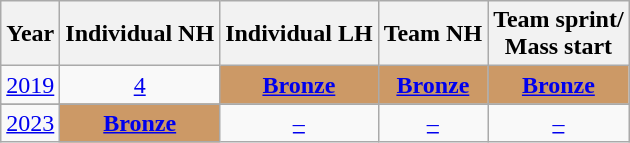<table class="wikitable" "text-align:center;">
<tr>
<th>Year</th>
<th>Individual NH</th>
<th>Individual LH</th>
<th>Team NH</th>
<th>Team sprint/<br>Mass start</th>
</tr>
<tr align=center>
<td><a href='#'>2019</a></td>
<td><a href='#'>4</a></td>
<td style="background:#c96;"><a href='#'><strong>Bronze</strong></a></td>
<td style="background:#c96;"><a href='#'><strong>Bronze</strong></a></td>
<td style="background:#c96;"><a href='#'><strong>Bronze</strong></a></td>
</tr>
<tr>
</tr>
<tr align=center>
<td><a href='#'>2023</a></td>
<td style="background:#c96;"><a href='#'><strong>Bronze</strong></a></td>
<td><a href='#'>–</a></td>
<td><a href='#'>–</a></td>
<td><a href='#'>–</a></td>
</tr>
</table>
